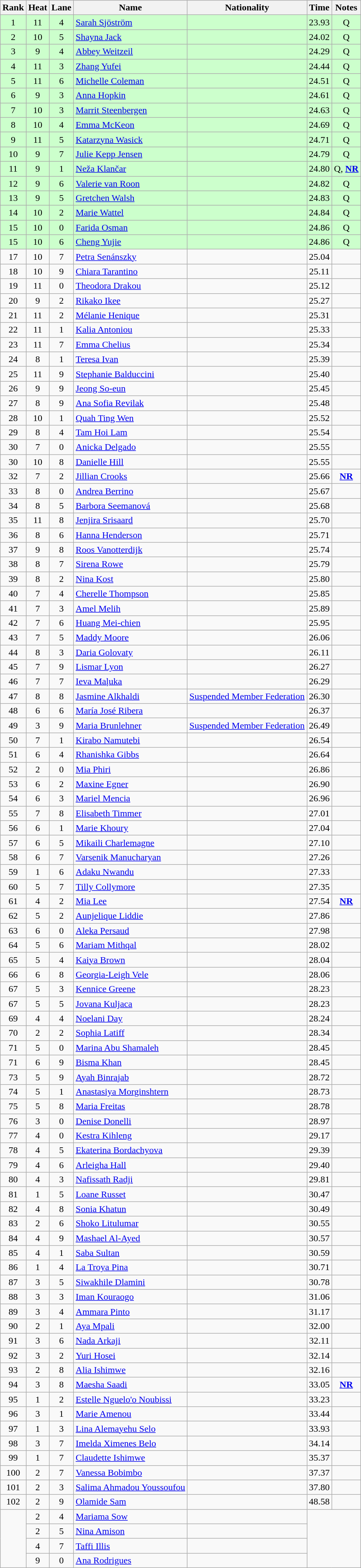<table class="wikitable sortable" style="text-align:center">
<tr>
<th>Rank</th>
<th>Heat</th>
<th>Lane</th>
<th>Name</th>
<th>Nationality</th>
<th>Time</th>
<th>Notes</th>
</tr>
<tr bgcolor=ccffcc>
<td>1</td>
<td>11</td>
<td>4</td>
<td align=left><a href='#'>Sarah Sjöström</a></td>
<td align=left></td>
<td>23.93</td>
<td>Q</td>
</tr>
<tr bgcolor=ccffcc>
<td>2</td>
<td>10</td>
<td>5</td>
<td align=left><a href='#'>Shayna Jack</a></td>
<td align=left></td>
<td>24.02</td>
<td>Q</td>
</tr>
<tr bgcolor=ccffcc>
<td>3</td>
<td>9</td>
<td>4</td>
<td align=left><a href='#'>Abbey Weitzeil</a></td>
<td align=left></td>
<td>24.29</td>
<td>Q</td>
</tr>
<tr bgcolor=ccffcc>
<td>4</td>
<td>11</td>
<td>3</td>
<td align=left><a href='#'>Zhang Yufei</a></td>
<td align=left></td>
<td>24.44</td>
<td>Q</td>
</tr>
<tr bgcolor=ccffcc>
<td>5</td>
<td>11</td>
<td>6</td>
<td align=left><a href='#'>Michelle Coleman</a></td>
<td align=left></td>
<td>24.51</td>
<td>Q</td>
</tr>
<tr bgcolor=ccffcc>
<td>6</td>
<td>9</td>
<td>3</td>
<td align=left><a href='#'>Anna Hopkin</a></td>
<td align=left></td>
<td>24.61</td>
<td>Q</td>
</tr>
<tr bgcolor=ccffcc>
<td>7</td>
<td>10</td>
<td>3</td>
<td align=left><a href='#'>Marrit Steenbergen</a></td>
<td align=left></td>
<td>24.63</td>
<td>Q</td>
</tr>
<tr bgcolor=ccffcc>
<td>8</td>
<td>10</td>
<td>4</td>
<td align=left><a href='#'>Emma McKeon</a></td>
<td align=left></td>
<td>24.69</td>
<td>Q</td>
</tr>
<tr bgcolor=ccffcc>
<td>9</td>
<td>11</td>
<td>5</td>
<td align=left><a href='#'>Katarzyna Wasick</a></td>
<td align=left></td>
<td>24.71</td>
<td>Q</td>
</tr>
<tr bgcolor=ccffcc>
<td>10</td>
<td>9</td>
<td>7</td>
<td align=left><a href='#'>Julie Kepp Jensen</a></td>
<td align=left></td>
<td>24.79</td>
<td>Q</td>
</tr>
<tr bgcolor=ccffcc>
<td>11</td>
<td>9</td>
<td>1</td>
<td align=left><a href='#'>Neža Klančar</a></td>
<td align=left></td>
<td>24.80</td>
<td>Q, <strong><a href='#'>NR</a></strong></td>
</tr>
<tr bgcolor=ccffcc>
<td>12</td>
<td>9</td>
<td>6</td>
<td align=left><a href='#'>Valerie van Roon</a></td>
<td align=left></td>
<td>24.82</td>
<td>Q</td>
</tr>
<tr bgcolor=ccffcc>
<td>13</td>
<td>9</td>
<td>5</td>
<td align=left><a href='#'>Gretchen Walsh</a></td>
<td align=left></td>
<td>24.83</td>
<td>Q</td>
</tr>
<tr bgcolor=ccffcc>
<td>14</td>
<td>10</td>
<td>2</td>
<td align=left><a href='#'>Marie Wattel</a></td>
<td align=left></td>
<td>24.84</td>
<td>Q</td>
</tr>
<tr bgcolor=ccffcc>
<td>15</td>
<td>10</td>
<td>0</td>
<td align=left><a href='#'>Farida Osman</a></td>
<td align=left></td>
<td>24.86</td>
<td>Q</td>
</tr>
<tr bgcolor=ccffcc>
<td>15</td>
<td>10</td>
<td>6</td>
<td align=left><a href='#'>Cheng Yujie</a></td>
<td align=left></td>
<td>24.86</td>
<td>Q</td>
</tr>
<tr>
<td>17</td>
<td>10</td>
<td>7</td>
<td align=left><a href='#'>Petra Senánszky</a></td>
<td align=left></td>
<td>25.04</td>
<td></td>
</tr>
<tr>
<td>18</td>
<td>10</td>
<td>9</td>
<td align=left><a href='#'>Chiara Tarantino</a></td>
<td align=left></td>
<td>25.11</td>
<td></td>
</tr>
<tr>
<td>19</td>
<td>11</td>
<td>0</td>
<td align=left><a href='#'>Theodora Drakou</a></td>
<td align=left></td>
<td>25.12</td>
<td></td>
</tr>
<tr>
<td>20</td>
<td>9</td>
<td>2</td>
<td align=left><a href='#'>Rikako Ikee</a></td>
<td align=left></td>
<td>25.27</td>
<td></td>
</tr>
<tr>
<td>21</td>
<td>11</td>
<td>2</td>
<td align=left><a href='#'>Mélanie Henique</a></td>
<td align=left></td>
<td>25.31</td>
<td></td>
</tr>
<tr>
<td>22</td>
<td>11</td>
<td>1</td>
<td align=left><a href='#'>Kalia Antoniou</a></td>
<td align=left></td>
<td>25.33</td>
<td></td>
</tr>
<tr>
<td>23</td>
<td>11</td>
<td>7</td>
<td align=left><a href='#'>Emma Chelius</a></td>
<td align=left></td>
<td>25.34</td>
<td></td>
</tr>
<tr>
<td>24</td>
<td>8</td>
<td>1</td>
<td align=left><a href='#'>Teresa Ivan</a></td>
<td align=left></td>
<td>25.39</td>
<td></td>
</tr>
<tr>
<td>25</td>
<td>11</td>
<td>9</td>
<td align=left><a href='#'>Stephanie Balduccini</a></td>
<td align=left></td>
<td>25.40</td>
<td></td>
</tr>
<tr>
<td>26</td>
<td>9</td>
<td>9</td>
<td align=left><a href='#'>Jeong So-eun</a></td>
<td align=left></td>
<td>25.45</td>
<td></td>
</tr>
<tr>
<td>27</td>
<td>8</td>
<td>9</td>
<td align=left><a href='#'>Ana Sofia Revilak</a></td>
<td align=left></td>
<td>25.48</td>
<td></td>
</tr>
<tr>
<td>28</td>
<td>10</td>
<td>1</td>
<td align=left><a href='#'>Quah Ting Wen</a></td>
<td align=left></td>
<td>25.52</td>
<td></td>
</tr>
<tr>
<td>29</td>
<td>8</td>
<td>4</td>
<td align=left><a href='#'>Tam Hoi Lam</a></td>
<td align=left></td>
<td>25.54</td>
<td></td>
</tr>
<tr>
<td>30</td>
<td>7</td>
<td>0</td>
<td align=left><a href='#'>Anicka Delgado</a></td>
<td align=left></td>
<td>25.55</td>
<td></td>
</tr>
<tr>
<td>30</td>
<td>10</td>
<td>8</td>
<td align=left><a href='#'>Danielle Hill</a></td>
<td align=left></td>
<td>25.55</td>
<td></td>
</tr>
<tr>
<td>32</td>
<td>7</td>
<td>2</td>
<td align=left><a href='#'>Jillian Crooks</a></td>
<td align=left></td>
<td>25.66</td>
<td><strong><a href='#'>NR</a></strong></td>
</tr>
<tr>
<td>33</td>
<td>8</td>
<td>0</td>
<td align=left><a href='#'>Andrea Berrino</a></td>
<td align=left></td>
<td>25.67</td>
<td></td>
</tr>
<tr>
<td>34</td>
<td>8</td>
<td>5</td>
<td align=left><a href='#'>Barbora Seemanová</a></td>
<td align=left></td>
<td>25.68</td>
<td></td>
</tr>
<tr>
<td>35</td>
<td>11</td>
<td>8</td>
<td align=left><a href='#'>Jenjira Srisaard</a></td>
<td align=left></td>
<td>25.70</td>
<td></td>
</tr>
<tr>
<td>36</td>
<td>8</td>
<td>6</td>
<td align=left><a href='#'>Hanna Henderson</a></td>
<td align=left></td>
<td>25.71</td>
<td></td>
</tr>
<tr>
<td>37</td>
<td>9</td>
<td>8</td>
<td align=left><a href='#'>Roos Vanotterdijk</a></td>
<td align=left></td>
<td>25.74</td>
<td></td>
</tr>
<tr>
<td>38</td>
<td>8</td>
<td>7</td>
<td align=left><a href='#'>Sirena Rowe</a></td>
<td align=left></td>
<td>25.79</td>
<td></td>
</tr>
<tr>
<td>39</td>
<td>8</td>
<td>2</td>
<td align=left><a href='#'>Nina Kost</a></td>
<td align=left></td>
<td>25.80</td>
<td></td>
</tr>
<tr>
<td>40</td>
<td>7</td>
<td>4</td>
<td align=left><a href='#'>Cherelle Thompson</a></td>
<td align=left></td>
<td>25.85</td>
<td></td>
</tr>
<tr>
<td>41</td>
<td>7</td>
<td>3</td>
<td align=left><a href='#'>Amel Melih</a></td>
<td align=left></td>
<td>25.89</td>
<td></td>
</tr>
<tr>
<td>42</td>
<td>7</td>
<td>6</td>
<td align=left><a href='#'>Huang Mei-chien</a></td>
<td align=left></td>
<td>25.95</td>
<td></td>
</tr>
<tr>
<td>43</td>
<td>7</td>
<td>5</td>
<td align=left><a href='#'>Maddy Moore</a></td>
<td align=left></td>
<td>26.06</td>
<td></td>
</tr>
<tr>
<td>44</td>
<td>8</td>
<td>3</td>
<td align=left><a href='#'>Daria Golovaty</a></td>
<td align=left></td>
<td>26.11</td>
<td></td>
</tr>
<tr>
<td>45</td>
<td>7</td>
<td>9</td>
<td align=left><a href='#'>Lismar Lyon</a></td>
<td align=left></td>
<td>26.27</td>
<td></td>
</tr>
<tr>
<td>46</td>
<td>7</td>
<td>7</td>
<td align=left><a href='#'>Ieva Maļuka</a></td>
<td align=left></td>
<td>26.29</td>
<td></td>
</tr>
<tr>
<td>47</td>
<td>8</td>
<td>8</td>
<td align=left><a href='#'>Jasmine Alkhaldi</a></td>
<td align=left> <a href='#'>Suspended Member Federation</a></td>
<td>26.30</td>
<td></td>
</tr>
<tr>
<td>48</td>
<td>6</td>
<td>6</td>
<td align=left><a href='#'>María José Ribera</a></td>
<td align=left></td>
<td>26.37</td>
<td></td>
</tr>
<tr>
<td>49</td>
<td>3</td>
<td>9</td>
<td align=left><a href='#'>Maria Brunlehner</a></td>
<td align=left> <a href='#'>Suspended Member Federation</a></td>
<td>26.49</td>
<td></td>
</tr>
<tr>
<td>50</td>
<td>7</td>
<td>1</td>
<td align=left><a href='#'>Kirabo Namutebi</a></td>
<td align=left></td>
<td>26.54</td>
<td></td>
</tr>
<tr>
<td>51</td>
<td>6</td>
<td>4</td>
<td align=left><a href='#'>Rhanishka Gibbs</a></td>
<td align=left></td>
<td>26.64</td>
<td></td>
</tr>
<tr>
<td>52</td>
<td>2</td>
<td>0</td>
<td align=left><a href='#'>Mia Phiri</a></td>
<td align=left></td>
<td>26.86</td>
<td></td>
</tr>
<tr>
<td>53</td>
<td>6</td>
<td>2</td>
<td align=left><a href='#'>Maxine Egner</a></td>
<td align=left></td>
<td>26.90</td>
<td></td>
</tr>
<tr>
<td>54</td>
<td>6</td>
<td>3</td>
<td align=left><a href='#'>Mariel Mencia</a></td>
<td align=left></td>
<td>26.96</td>
<td></td>
</tr>
<tr>
<td>55</td>
<td>7</td>
<td>8</td>
<td align=left><a href='#'>Elisabeth Timmer</a></td>
<td align=left></td>
<td>27.01</td>
<td></td>
</tr>
<tr>
<td>56</td>
<td>6</td>
<td>1</td>
<td align=left><a href='#'>Marie Khoury</a></td>
<td align=left></td>
<td>27.04</td>
<td></td>
</tr>
<tr>
<td>57</td>
<td>6</td>
<td>5</td>
<td align=left><a href='#'>Mikaili Charlemagne</a></td>
<td align=left></td>
<td>27.10</td>
<td></td>
</tr>
<tr>
<td>58</td>
<td>6</td>
<td>7</td>
<td align=left><a href='#'>Varsenik Manucharyan</a></td>
<td align=left></td>
<td>27.26</td>
<td></td>
</tr>
<tr>
<td>59</td>
<td>1</td>
<td>6</td>
<td align=left><a href='#'>Adaku Nwandu</a></td>
<td align=left></td>
<td>27.33</td>
<td></td>
</tr>
<tr>
<td>60</td>
<td>5</td>
<td>7</td>
<td align=left><a href='#'>Tilly Collymore</a></td>
<td align=left></td>
<td>27.35</td>
<td></td>
</tr>
<tr>
<td>61</td>
<td>4</td>
<td>2</td>
<td align=left><a href='#'>Mia Lee</a></td>
<td align=left></td>
<td>27.54</td>
<td><strong><a href='#'>NR</a></strong></td>
</tr>
<tr>
<td>62</td>
<td>5</td>
<td>2</td>
<td align=left><a href='#'>Aunjelique Liddie</a></td>
<td align=left></td>
<td>27.86</td>
<td></td>
</tr>
<tr>
<td>63</td>
<td>6</td>
<td>0</td>
<td align=left><a href='#'>Aleka Persaud</a></td>
<td align=left></td>
<td>27.98</td>
<td></td>
</tr>
<tr>
<td>64</td>
<td>5</td>
<td>6</td>
<td align=left><a href='#'>Mariam Mithqal</a></td>
<td align=left></td>
<td>28.02</td>
<td></td>
</tr>
<tr>
<td>65</td>
<td>5</td>
<td>4</td>
<td align=left><a href='#'>Kaiya Brown</a></td>
<td align=left></td>
<td>28.04</td>
<td></td>
</tr>
<tr>
<td>66</td>
<td>6</td>
<td>8</td>
<td align=left><a href='#'>Georgia-Leigh Vele</a></td>
<td align=left></td>
<td>28.06</td>
<td></td>
</tr>
<tr>
<td>67</td>
<td>5</td>
<td>3</td>
<td align=left><a href='#'>Kennice Greene</a></td>
<td align=left></td>
<td>28.23</td>
<td></td>
</tr>
<tr>
<td>67</td>
<td>5</td>
<td>5</td>
<td align=left><a href='#'>Jovana Kuljaca</a></td>
<td align=left></td>
<td>28.23</td>
<td></td>
</tr>
<tr>
<td>69</td>
<td>4</td>
<td>4</td>
<td align=left><a href='#'>Noelani Day</a></td>
<td align=left></td>
<td>28.24</td>
<td></td>
</tr>
<tr>
<td>70</td>
<td>2</td>
<td>2</td>
<td align=left><a href='#'>Sophia Latiff</a></td>
<td align=left></td>
<td>28.34</td>
<td></td>
</tr>
<tr>
<td>71</td>
<td>5</td>
<td>0</td>
<td align=left><a href='#'>Marina Abu Shamaleh</a></td>
<td align=left></td>
<td>28.45</td>
<td></td>
</tr>
<tr>
<td>71</td>
<td>6</td>
<td>9</td>
<td align=left><a href='#'>Bisma Khan</a></td>
<td align=left></td>
<td>28.45</td>
<td></td>
</tr>
<tr>
<td>73</td>
<td>5</td>
<td>9</td>
<td align=left><a href='#'>Ayah Binrajab</a></td>
<td align=left></td>
<td>28.72</td>
<td></td>
</tr>
<tr>
<td>74</td>
<td>5</td>
<td>1</td>
<td align=left><a href='#'>Anastasiya Morginshtern</a></td>
<td align=left></td>
<td>28.73</td>
<td></td>
</tr>
<tr>
<td>75</td>
<td>5</td>
<td>8</td>
<td align=left><a href='#'>Maria Freitas</a></td>
<td align=left></td>
<td>28.78</td>
<td></td>
</tr>
<tr>
<td>76</td>
<td>3</td>
<td>0</td>
<td align=left><a href='#'>Denise Donelli</a></td>
<td align=left></td>
<td>28.97</td>
<td></td>
</tr>
<tr>
<td>77</td>
<td>4</td>
<td>0</td>
<td align=left><a href='#'>Kestra Kihleng</a></td>
<td align=left></td>
<td>29.17</td>
<td></td>
</tr>
<tr>
<td>78</td>
<td>4</td>
<td>5</td>
<td align=left><a href='#'>Ekaterina Bordachyova</a></td>
<td align=left></td>
<td>29.39</td>
<td></td>
</tr>
<tr>
<td>79</td>
<td>4</td>
<td>6</td>
<td align=left><a href='#'>Arleigha Hall</a></td>
<td align=left></td>
<td>29.40</td>
<td></td>
</tr>
<tr>
<td>80</td>
<td>4</td>
<td>3</td>
<td align=left><a href='#'>Nafissath Radji</a></td>
<td align=left></td>
<td>29.81</td>
<td></td>
</tr>
<tr>
<td>81</td>
<td>1</td>
<td>5</td>
<td align=left><a href='#'>Loane Russet</a></td>
<td align=left></td>
<td>30.47</td>
<td></td>
</tr>
<tr>
<td>82</td>
<td>4</td>
<td>8</td>
<td align=left><a href='#'>Sonia Khatun</a></td>
<td align=left></td>
<td>30.49</td>
<td></td>
</tr>
<tr>
<td>83</td>
<td>2</td>
<td>6</td>
<td align=left><a href='#'>Shoko Litulumar</a></td>
<td align=left></td>
<td>30.55</td>
<td></td>
</tr>
<tr>
<td>84</td>
<td>4</td>
<td>9</td>
<td align=left><a href='#'>Mashael Al-Ayed</a></td>
<td align=left></td>
<td>30.57</td>
<td></td>
</tr>
<tr>
<td>85</td>
<td>4</td>
<td>1</td>
<td align=left><a href='#'>Saba Sultan</a></td>
<td align=left></td>
<td>30.59</td>
<td></td>
</tr>
<tr>
<td>86</td>
<td>1</td>
<td>4</td>
<td align=left><a href='#'>La Troya Pina</a></td>
<td align=left></td>
<td>30.71</td>
<td></td>
</tr>
<tr>
<td>87</td>
<td>3</td>
<td>5</td>
<td align=left><a href='#'>Siwakhile Dlamini</a></td>
<td align=left></td>
<td>30.78</td>
<td></td>
</tr>
<tr>
<td>88</td>
<td>3</td>
<td>3</td>
<td align=left><a href='#'>Iman Kouraogo</a></td>
<td align=left></td>
<td>31.06</td>
<td></td>
</tr>
<tr>
<td>89</td>
<td>3</td>
<td>4</td>
<td align=left><a href='#'>Ammara Pinto</a></td>
<td align=left></td>
<td>31.17</td>
<td></td>
</tr>
<tr>
<td>90</td>
<td>2</td>
<td>1</td>
<td align=left><a href='#'>Aya Mpali</a></td>
<td align=left></td>
<td>32.00</td>
<td></td>
</tr>
<tr>
<td>91</td>
<td>3</td>
<td>6</td>
<td align=left><a href='#'>Nada Arkaji</a></td>
<td align=left></td>
<td>32.11</td>
<td></td>
</tr>
<tr>
<td>92</td>
<td>3</td>
<td>2</td>
<td align=left><a href='#'>Yuri Hosei</a></td>
<td align=left></td>
<td>32.14</td>
<td></td>
</tr>
<tr>
<td>93</td>
<td>2</td>
<td>8</td>
<td align=left><a href='#'>Alia Ishimwe</a></td>
<td align=left></td>
<td>32.16</td>
<td></td>
</tr>
<tr>
<td>94</td>
<td>3</td>
<td>8</td>
<td align=left><a href='#'>Maesha Saadi</a></td>
<td align=left></td>
<td>33.05</td>
<td><strong><a href='#'>NR</a></strong></td>
</tr>
<tr>
<td>95</td>
<td>1</td>
<td>2</td>
<td align=left><a href='#'>Estelle Nguelo'o Noubissi</a></td>
<td align=left></td>
<td>33.23</td>
<td></td>
</tr>
<tr>
<td>96</td>
<td>3</td>
<td>1</td>
<td align=left><a href='#'>Marie Amenou</a></td>
<td align=left></td>
<td>33.44</td>
<td></td>
</tr>
<tr>
<td>97</td>
<td>1</td>
<td>3</td>
<td align=left><a href='#'>Lina Alemayehu Selo</a></td>
<td align=left></td>
<td>33.93</td>
<td></td>
</tr>
<tr>
<td>98</td>
<td>3</td>
<td>7</td>
<td align=left><a href='#'>Imelda Ximenes Belo</a></td>
<td align=left></td>
<td>34.14</td>
<td></td>
</tr>
<tr>
<td>99</td>
<td>1</td>
<td>7</td>
<td align=left><a href='#'>Claudette Ishimwe</a></td>
<td align=left></td>
<td>35.37</td>
<td></td>
</tr>
<tr>
<td>100</td>
<td>2</td>
<td>7</td>
<td align=left><a href='#'>Vanessa Bobimbo</a></td>
<td align=left></td>
<td>37.37</td>
<td></td>
</tr>
<tr>
<td>101</td>
<td>2</td>
<td>3</td>
<td align=left><a href='#'>Salima Ahmadou Youssoufou</a></td>
<td align=left></td>
<td>37.80</td>
<td></td>
</tr>
<tr>
<td>102</td>
<td>2</td>
<td>9</td>
<td align=left><a href='#'>Olamide Sam</a></td>
<td align=left></td>
<td>48.58</td>
<td></td>
</tr>
<tr>
<td rowspan=4></td>
<td>2</td>
<td>4</td>
<td align=left><a href='#'>Mariama Sow</a></td>
<td align=left></td>
<td rowspan=4 colspan=2></td>
</tr>
<tr>
<td>2</td>
<td>5</td>
<td align=left><a href='#'>Nina Amison</a></td>
<td align=left></td>
</tr>
<tr>
<td>4</td>
<td>7</td>
<td align=left><a href='#'>Taffi Illis</a></td>
<td align=left></td>
</tr>
<tr>
<td>9</td>
<td>0</td>
<td align=left><a href='#'>Ana Rodrigues</a></td>
<td align=left></td>
</tr>
</table>
